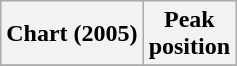<table class="wikitable">
<tr>
<th>Chart (2005)</th>
<th>Peak<br>position</th>
</tr>
<tr>
</tr>
</table>
